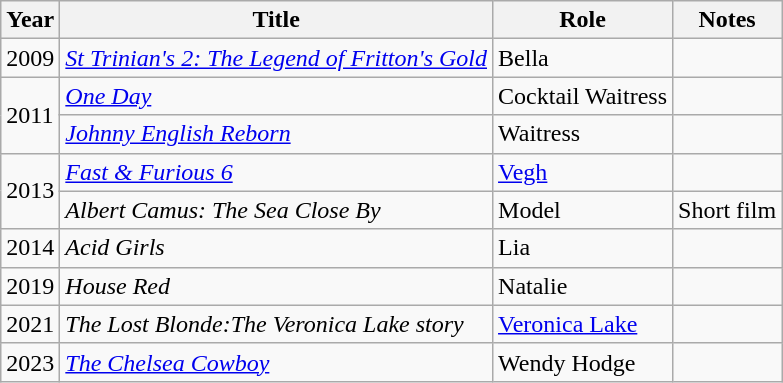<table class="wikitable">
<tr>
<th>Year</th>
<th>Title</th>
<th>Role</th>
<th>Notes</th>
</tr>
<tr>
<td>2009</td>
<td><em><a href='#'>St Trinian's 2: The Legend of Fritton's Gold</a></em></td>
<td>Bella</td>
<td></td>
</tr>
<tr>
<td rowspan=2>2011</td>
<td><em><a href='#'>One Day</a></em></td>
<td>Cocktail Waitress</td>
<td></td>
</tr>
<tr>
<td><em><a href='#'>Johnny English Reborn</a></em></td>
<td>Waitress</td>
<td></td>
</tr>
<tr>
<td rowspan=2>2013</td>
<td><em><a href='#'>Fast & Furious 6</a></em></td>
<td><a href='#'>Vegh</a></td>
<td></td>
</tr>
<tr>
<td><em>Albert Camus: The Sea Close By</em></td>
<td>Model</td>
<td>Short film</td>
</tr>
<tr>
<td>2014</td>
<td><em>Acid Girls</em></td>
<td>Lia</td>
<td></td>
</tr>
<tr>
<td>2019</td>
<td><em>House Red</em></td>
<td>Natalie</td>
<td></td>
</tr>
<tr>
<td>2021</td>
<td><em>The Lost Blonde:The Veronica Lake story</em></td>
<td><a href='#'>Veronica Lake</a></td>
<td></td>
</tr>
<tr>
<td>2023</td>
<td><em><a href='#'>The Chelsea Cowboy</a></em></td>
<td>Wendy Hodge </td>
<td></td>
</tr>
</table>
